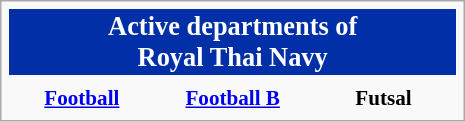<table class="infobox" style="font-size: 88%; width: 22em; text-align: center">
<tr>
<th colspan=3 style="font-size: 125%; background:#002FA7;color:white; text-align:center;">Active departments of<br>Royal Thai Navy</th>
</tr>
<tr>
<th width="33%" style="text-align:center;"></th>
<th style="text-align:center;"></th>
<th width="33%" style="text-align:center;"></th>
</tr>
<tr>
<th style="text-align:center;"><a href='#'>Football</a></th>
<th style="text-align:center;"><a href='#'>Football B</a></th>
<th style="text-align:center;">Futsal</th>
</tr>
</table>
